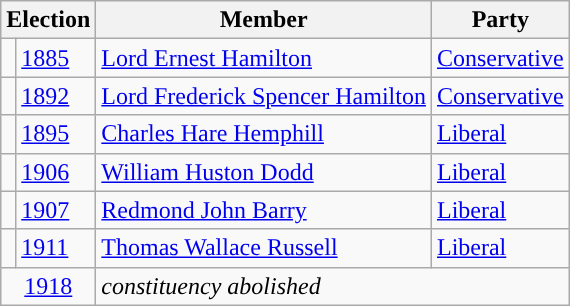<table class="wikitable">
<tr>
<th colspan="2">Election</th>
<th>Member</th>
<th>Party</th>
</tr>
<tr>
<td style="color:inherit;background-color: "></td>
<td><a href='#'>1885</a></td>
<td><a href='#'>Lord Ernest Hamilton</a></td>
<td><a href='#'>Conservative</a></td>
</tr>
<tr>
<td style="color:inherit;background-color: "></td>
<td><a href='#'>1892</a></td>
<td><a href='#'>Lord Frederick Spencer Hamilton</a></td>
<td><a href='#'>Conservative</a></td>
</tr>
<tr>
<td style="color:inherit;background-color: "></td>
<td><a href='#'>1895</a></td>
<td><a href='#'>Charles Hare Hemphill</a></td>
<td><a href='#'>Liberal</a></td>
</tr>
<tr>
<td style="color:inherit;background-color: "></td>
<td><a href='#'>1906</a></td>
<td><a href='#'>William Huston Dodd</a></td>
<td><a href='#'>Liberal</a></td>
</tr>
<tr>
<td style="color:inherit;background-color: "></td>
<td><a href='#'>1907</a></td>
<td><a href='#'>Redmond John Barry</a></td>
<td><a href='#'>Liberal</a></td>
</tr>
<tr>
<td style="color:inherit;background-color: "></td>
<td><a href='#'>1911</a></td>
<td><a href='#'>Thomas Wallace Russell</a></td>
<td><a href='#'>Liberal</a></td>
</tr>
<tr>
<td colspan="2" align="center"><a href='#'>1918</a></td>
<td colspan="2"><em>constituency abolished</em></td>
</tr>
</table>
